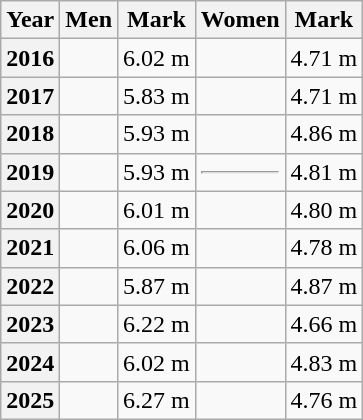<table class="wikitable plainrowheaders">
<tr>
<th scope="col">Year</th>
<th scope="col">Men</th>
<th scope="col">Mark</th>
<th scope="col">Women</th>
<th scope="col">Mark</th>
</tr>
<tr>
<th scope="row">2016</th>
<td></td>
<td>6.02 m</td>
<td></td>
<td>4.71 m</td>
</tr>
<tr>
<th scope="row">2017</th>
<td></td>
<td>5.83 m</td>
<td></td>
<td>4.71 m</td>
</tr>
<tr>
<th scope="row">2018</th>
<td></td>
<td>5.93 m</td>
<td></td>
<td>4.86 m</td>
</tr>
<tr>
<th scope="row">2019</th>
<td></td>
<td>5.93 m</td>
<td><hr></td>
<td>4.81 m</td>
</tr>
<tr>
<th scope="row">2020</th>
<td></td>
<td>6.01 m</td>
<td></td>
<td>4.80 m</td>
</tr>
<tr>
<th scope="row">2021</th>
<td></td>
<td>6.06 m</td>
<td></td>
<td>4.78 m</td>
</tr>
<tr>
<th scope="row">2022</th>
<td></td>
<td>5.87 m</td>
<td></td>
<td>4.87 m</td>
</tr>
<tr>
<th scope="row">2023</th>
<td></td>
<td>6.22 m</td>
<td></td>
<td>4.66 m</td>
</tr>
<tr>
<th scope="row">2024</th>
<td></td>
<td>6.02 m</td>
<td></td>
<td>4.83 m</td>
</tr>
<tr>
<th scope="row">2025</th>
<td></td>
<td>6.27 m</td>
<td></td>
<td>4.76 m</td>
</tr>
</table>
